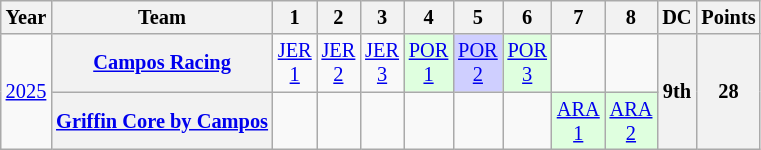<table class="wikitable" style="text-align:center; font-size:85%">
<tr>
<th>Year</th>
<th>Team</th>
<th>1</th>
<th>2</th>
<th>3</th>
<th>4</th>
<th>5</th>
<th>6</th>
<th>7</th>
<th>8</th>
<th>DC</th>
<th>Points</th>
</tr>
<tr>
<td rowspan="2"><a href='#'>2025</a></td>
<th><a href='#'>Campos Racing</a></th>
<td><a href='#'>JER<br>1</a></td>
<td><a href='#'>JER<br>2</a></td>
<td><a href='#'>JER<br>3</a></td>
<td style="background:#DFFFDF"><a href='#'>POR<br>1</a><br></td>
<td style="background:#CFCFFF"><a href='#'>POR<br>2</a><br></td>
<td style="background:#DFFFDF"><a href='#'>POR<br>3</a><br></td>
<td></td>
<td></td>
<th rowspan="2">9th</th>
<th rowspan="2">28</th>
</tr>
<tr>
<th><a href='#'>Griffin Core by Campos</a></th>
<td></td>
<td></td>
<td></td>
<td></td>
<td></td>
<td></td>
<td style="background:#DFFFDF"><a href='#'>ARA<br>1</a><br></td>
<td style="background:#DFFFDF"><a href='#'>ARA<br>2</a><br></td>
</tr>
</table>
